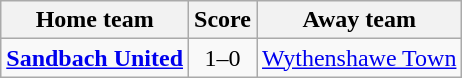<table class="wikitable" style="text-align: center">
<tr>
<th>Home team</th>
<th>Score</th>
<th>Away team</th>
</tr>
<tr>
<td><strong><a href='#'>Sandbach United</a></strong></td>
<td>1–0</td>
<td><a href='#'>Wythenshawe Town</a></td>
</tr>
</table>
